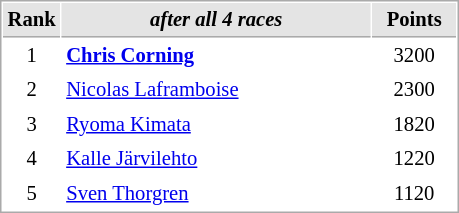<table cellspacing="1" cellpadding="3" style="border:1px solid #aaa; font-size:86%;">
<tr style="background:#e4e4e4;">
<th style="border-bottom:1px solid #aaa; width:10px;">Rank</th>
<th style="border-bottom:1px solid #aaa; width:200px;"><em>after all 4 races</em></th>
<th style="border-bottom:1px solid #aaa; width:50px;">Points</th>
</tr>
<tr>
<td align=center>1</td>
<td><strong> <a href='#'>Chris Corning</a></strong></td>
<td align=center>3200</td>
</tr>
<tr>
<td align=center>2</td>
<td> <a href='#'>Nicolas Laframboise</a></td>
<td align=center>2300</td>
</tr>
<tr>
<td align=center>3</td>
<td> <a href='#'>Ryoma Kimata</a></td>
<td align=center>1820</td>
</tr>
<tr>
<td align=center>4</td>
<td> <a href='#'>Kalle Järvilehto</a></td>
<td align=center>1220</td>
</tr>
<tr>
<td align=center>5</td>
<td> <a href='#'>Sven Thorgren</a></td>
<td align=center>1120</td>
</tr>
</table>
